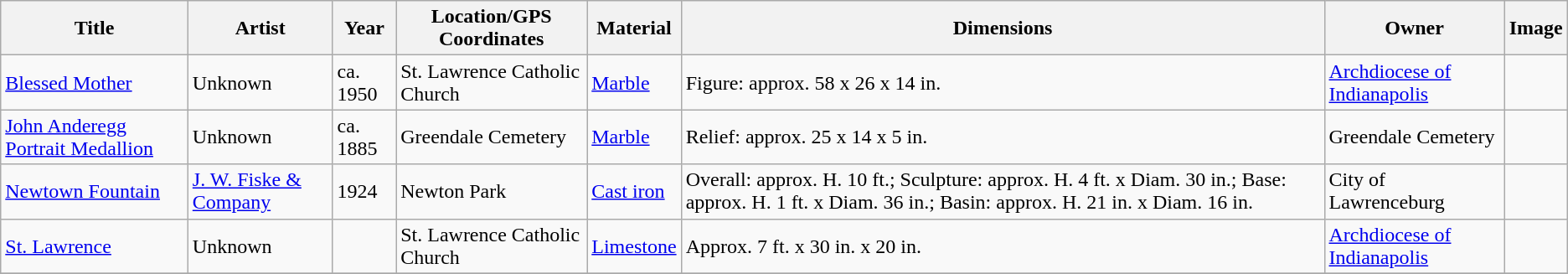<table class="wikitable sortable">
<tr>
<th>Title</th>
<th>Artist</th>
<th>Year</th>
<th>Location/GPS Coordinates</th>
<th>Material</th>
<th>Dimensions</th>
<th>Owner</th>
<th>Image</th>
</tr>
<tr>
<td><a href='#'>Blessed Mother</a></td>
<td>Unknown</td>
<td>ca. 1950</td>
<td>St. Lawrence Catholic Church</td>
<td><a href='#'>Marble</a></td>
<td>Figure: approx. 58 x 26 x 14 in.</td>
<td><a href='#'>Archdiocese of Indianapolis</a></td>
<td></td>
</tr>
<tr>
<td><a href='#'>John Anderegg Portrait Medallion</a></td>
<td>Unknown</td>
<td>ca. 1885</td>
<td>Greendale Cemetery</td>
<td><a href='#'>Marble</a></td>
<td>Relief: approx. 25 x 14 x 5 in.</td>
<td>Greendale Cemetery</td>
<td></td>
</tr>
<tr>
<td><a href='#'>Newtown Fountain</a></td>
<td><a href='#'>J. W. Fiske & Company</a></td>
<td>1924</td>
<td>Newton Park</td>
<td><a href='#'>Cast iron</a></td>
<td>Overall: approx. H. 10 ft.; Sculpture: approx. H. 4 ft. x Diam. 30 in.; Base: approx. H. 1 ft. x Diam. 36 in.; Basin: approx. H. 21 in. x Diam. 16 in.</td>
<td>City of Lawrenceburg</td>
<td></td>
</tr>
<tr>
<td><a href='#'>St. Lawrence</a></td>
<td>Unknown</td>
<td></td>
<td>St. Lawrence Catholic Church</td>
<td><a href='#'>Limestone</a></td>
<td>Approx. 7 ft. x 30 in. x 20 in.</td>
<td><a href='#'>Archdiocese of Indianapolis</a></td>
<td></td>
</tr>
<tr>
</tr>
</table>
